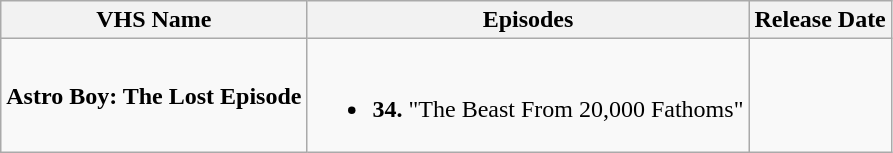<table class="wikitable">
<tr>
<th><strong>VHS Name</strong></th>
<th><strong>Episodes</strong></th>
<th><strong>Release Date</strong></th>
</tr>
<tr>
<td><strong>Astro Boy: The Lost Episode</strong></td>
<td><br><ul><li><strong>34.</strong> "The Beast From 20,000 Fathoms"</li></ul></td>
<td></td>
</tr>
</table>
